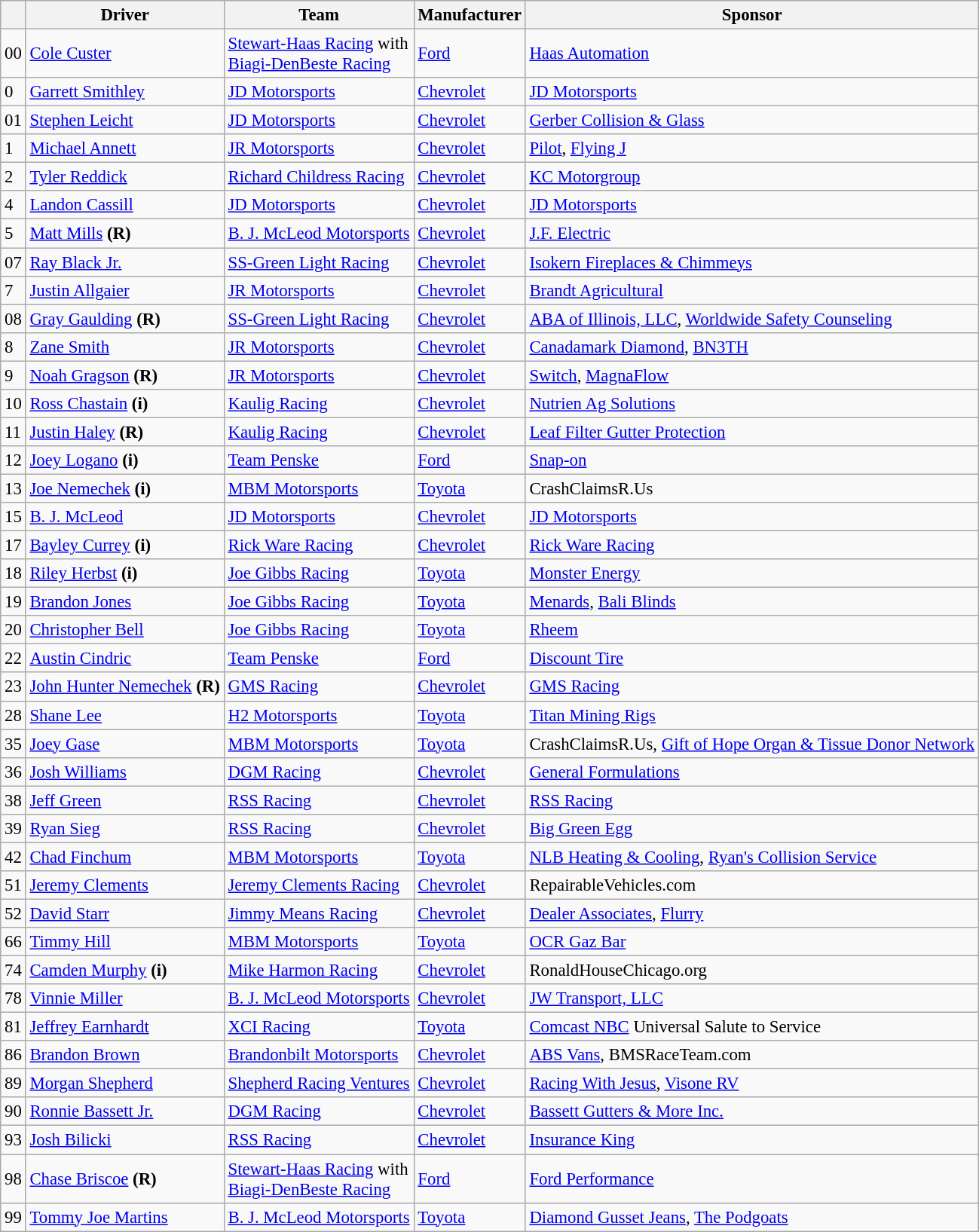<table class="wikitable" style="font-size:95%">
<tr>
<th></th>
<th>Driver</th>
<th>Team</th>
<th>Manufacturer</th>
<th>Sponsor</th>
</tr>
<tr>
<td>00</td>
<td><a href='#'>Cole Custer</a></td>
<td><a href='#'>Stewart-Haas Racing</a> with <br><a href='#'>Biagi-DenBeste Racing</a></td>
<td><a href='#'>Ford</a></td>
<td><a href='#'>Haas Automation</a></td>
</tr>
<tr>
<td>0</td>
<td><a href='#'>Garrett Smithley</a></td>
<td><a href='#'>JD Motorsports</a></td>
<td><a href='#'>Chevrolet</a></td>
<td><a href='#'>JD Motorsports</a></td>
</tr>
<tr>
<td>01</td>
<td><a href='#'>Stephen Leicht</a></td>
<td><a href='#'>JD Motorsports</a></td>
<td><a href='#'>Chevrolet</a></td>
<td><a href='#'>Gerber Collision & Glass</a></td>
</tr>
<tr>
<td>1</td>
<td><a href='#'>Michael Annett</a></td>
<td><a href='#'>JR Motorsports</a></td>
<td><a href='#'>Chevrolet</a></td>
<td><a href='#'>Pilot</a>, <a href='#'>Flying J</a></td>
</tr>
<tr>
<td>2</td>
<td><a href='#'>Tyler Reddick</a></td>
<td><a href='#'>Richard Childress Racing</a></td>
<td><a href='#'>Chevrolet</a></td>
<td><a href='#'>KC Motorgroup</a></td>
</tr>
<tr>
<td>4</td>
<td><a href='#'>Landon Cassill</a></td>
<td><a href='#'>JD Motorsports</a></td>
<td><a href='#'>Chevrolet</a></td>
<td><a href='#'>JD Motorsports</a></td>
</tr>
<tr>
<td>5</td>
<td><a href='#'>Matt Mills</a> <strong>(R)</strong></td>
<td><a href='#'>B. J. McLeod Motorsports</a></td>
<td><a href='#'>Chevrolet</a></td>
<td><a href='#'>J.F. Electric</a></td>
</tr>
<tr>
<td>07</td>
<td><a href='#'>Ray Black Jr.</a></td>
<td><a href='#'>SS-Green Light Racing</a></td>
<td><a href='#'>Chevrolet</a></td>
<td><a href='#'>Isokern Fireplaces & Chimmeys</a></td>
</tr>
<tr>
<td>7</td>
<td><a href='#'>Justin Allgaier</a></td>
<td><a href='#'>JR Motorsports</a></td>
<td><a href='#'>Chevrolet</a></td>
<td><a href='#'>Brandt Agricultural</a></td>
</tr>
<tr>
<td>08</td>
<td><a href='#'>Gray Gaulding</a> <strong>(R)</strong></td>
<td><a href='#'>SS-Green Light Racing</a></td>
<td><a href='#'>Chevrolet</a></td>
<td><a href='#'>ABA of Illinois, LLC</a>, <a href='#'>Worldwide Safety Counseling</a></td>
</tr>
<tr>
<td>8</td>
<td><a href='#'>Zane Smith</a></td>
<td><a href='#'>JR Motorsports</a></td>
<td><a href='#'>Chevrolet</a></td>
<td><a href='#'>Canadamark Diamond</a>, <a href='#'>BN3TH</a></td>
</tr>
<tr>
<td>9</td>
<td><a href='#'>Noah Gragson</a> <strong>(R)</strong></td>
<td><a href='#'>JR Motorsports</a></td>
<td><a href='#'>Chevrolet</a></td>
<td><a href='#'>Switch</a>, <a href='#'>MagnaFlow</a></td>
</tr>
<tr>
<td>10</td>
<td><a href='#'>Ross Chastain</a> <strong>(i)</strong></td>
<td><a href='#'>Kaulig Racing</a></td>
<td><a href='#'>Chevrolet</a></td>
<td><a href='#'>Nutrien Ag Solutions</a></td>
</tr>
<tr>
<td>11</td>
<td><a href='#'>Justin Haley</a> <strong>(R)</strong></td>
<td><a href='#'>Kaulig Racing</a></td>
<td><a href='#'>Chevrolet</a></td>
<td><a href='#'>Leaf Filter Gutter Protection</a></td>
</tr>
<tr>
<td>12</td>
<td><a href='#'>Joey Logano</a> <strong>(i)</strong></td>
<td><a href='#'>Team Penske</a></td>
<td><a href='#'>Ford</a></td>
<td><a href='#'>Snap-on</a></td>
</tr>
<tr>
<td>13</td>
<td><a href='#'>Joe Nemechek</a> <strong>(i)</strong></td>
<td><a href='#'>MBM Motorsports</a></td>
<td><a href='#'>Toyota</a></td>
<td>CrashClaimsR.Us</td>
</tr>
<tr>
<td>15</td>
<td><a href='#'>B. J. McLeod</a></td>
<td><a href='#'>JD Motorsports</a></td>
<td><a href='#'>Chevrolet</a></td>
<td><a href='#'>JD Motorsports</a></td>
</tr>
<tr>
<td>17</td>
<td><a href='#'>Bayley Currey</a> <strong>(i)</strong></td>
<td><a href='#'>Rick Ware Racing</a></td>
<td><a href='#'>Chevrolet</a></td>
<td><a href='#'>Rick Ware Racing</a></td>
</tr>
<tr>
<td>18</td>
<td><a href='#'>Riley Herbst</a> <strong>(i)</strong></td>
<td><a href='#'>Joe Gibbs Racing</a></td>
<td><a href='#'>Toyota</a></td>
<td><a href='#'>Monster Energy</a></td>
</tr>
<tr>
<td>19</td>
<td><a href='#'>Brandon Jones</a></td>
<td><a href='#'>Joe Gibbs Racing</a></td>
<td><a href='#'>Toyota</a></td>
<td><a href='#'>Menards</a>, <a href='#'>Bali Blinds</a></td>
</tr>
<tr>
<td>20</td>
<td><a href='#'>Christopher Bell</a></td>
<td><a href='#'>Joe Gibbs Racing</a></td>
<td><a href='#'>Toyota</a></td>
<td><a href='#'>Rheem</a></td>
</tr>
<tr>
<td>22</td>
<td><a href='#'>Austin Cindric</a></td>
<td><a href='#'>Team Penske</a></td>
<td><a href='#'>Ford</a></td>
<td><a href='#'>Discount Tire</a></td>
</tr>
<tr>
<td>23</td>
<td><a href='#'>John Hunter Nemechek</a> <strong>(R)</strong></td>
<td><a href='#'>GMS Racing</a></td>
<td><a href='#'>Chevrolet</a></td>
<td><a href='#'>GMS Racing</a></td>
</tr>
<tr>
<td>28</td>
<td><a href='#'>Shane Lee</a></td>
<td><a href='#'>H2 Motorsports</a></td>
<td><a href='#'>Toyota</a></td>
<td><a href='#'>Titan Mining Rigs</a></td>
</tr>
<tr>
<td>35</td>
<td><a href='#'>Joey Gase</a></td>
<td><a href='#'>MBM Motorsports</a></td>
<td><a href='#'>Toyota</a></td>
<td>CrashClaimsR.Us, <a href='#'>Gift of Hope Organ & Tissue Donor Network</a></td>
</tr>
<tr>
<td>36</td>
<td><a href='#'>Josh Williams</a></td>
<td><a href='#'>DGM Racing</a></td>
<td><a href='#'>Chevrolet</a></td>
<td><a href='#'>General Formulations</a></td>
</tr>
<tr>
<td>38</td>
<td><a href='#'>Jeff Green</a></td>
<td><a href='#'>RSS Racing</a></td>
<td><a href='#'>Chevrolet</a></td>
<td><a href='#'>RSS Racing</a></td>
</tr>
<tr>
<td>39</td>
<td><a href='#'>Ryan Sieg</a></td>
<td><a href='#'>RSS Racing</a></td>
<td><a href='#'>Chevrolet</a></td>
<td><a href='#'>Big Green Egg</a></td>
</tr>
<tr>
<td>42</td>
<td><a href='#'>Chad Finchum</a></td>
<td><a href='#'>MBM Motorsports</a></td>
<td><a href='#'>Toyota</a></td>
<td><a href='#'>NLB Heating & Cooling</a>, <a href='#'>Ryan's Collision Service</a></td>
</tr>
<tr>
<td>51</td>
<td><a href='#'>Jeremy Clements</a></td>
<td><a href='#'>Jeremy Clements Racing</a></td>
<td><a href='#'>Chevrolet</a></td>
<td>RepairableVehicles.com</td>
</tr>
<tr>
<td>52</td>
<td><a href='#'>David Starr</a></td>
<td><a href='#'>Jimmy Means Racing</a></td>
<td><a href='#'>Chevrolet</a></td>
<td><a href='#'>Dealer Associates</a>, <a href='#'>Flurry</a></td>
</tr>
<tr>
<td>66</td>
<td><a href='#'>Timmy Hill</a></td>
<td><a href='#'>MBM Motorsports</a></td>
<td><a href='#'>Toyota</a></td>
<td><a href='#'>OCR Gaz Bar</a></td>
</tr>
<tr>
<td>74</td>
<td><a href='#'>Camden Murphy</a> <strong>(i)</strong></td>
<td><a href='#'>Mike Harmon Racing</a></td>
<td><a href='#'>Chevrolet</a></td>
<td>RonaldHouseChicago.org</td>
</tr>
<tr>
<td>78</td>
<td><a href='#'>Vinnie Miller</a></td>
<td><a href='#'>B. J. McLeod Motorsports</a></td>
<td><a href='#'>Chevrolet</a></td>
<td><a href='#'>JW Transport, LLC</a></td>
</tr>
<tr>
<td>81</td>
<td><a href='#'>Jeffrey Earnhardt</a></td>
<td><a href='#'>XCI Racing</a></td>
<td><a href='#'>Toyota</a></td>
<td><a href='#'>Comcast NBC</a> Universal Salute to Service</td>
</tr>
<tr>
<td>86</td>
<td><a href='#'>Brandon Brown</a></td>
<td><a href='#'>Brandonbilt Motorsports</a></td>
<td><a href='#'>Chevrolet</a></td>
<td><a href='#'>ABS Vans</a>, BMSRaceTeam.com</td>
</tr>
<tr>
<td>89</td>
<td><a href='#'>Morgan Shepherd</a></td>
<td><a href='#'>Shepherd Racing Ventures</a></td>
<td><a href='#'>Chevrolet</a></td>
<td><a href='#'>Racing With Jesus</a>, <a href='#'>Visone RV</a></td>
</tr>
<tr>
<td>90</td>
<td><a href='#'>Ronnie Bassett Jr.</a></td>
<td><a href='#'>DGM Racing</a></td>
<td><a href='#'>Chevrolet</a></td>
<td><a href='#'>Bassett Gutters & More Inc.</a></td>
</tr>
<tr>
<td>93</td>
<td><a href='#'>Josh Bilicki</a></td>
<td><a href='#'>RSS Racing</a></td>
<td><a href='#'>Chevrolet</a></td>
<td><a href='#'>Insurance King</a></td>
</tr>
<tr>
<td>98</td>
<td><a href='#'>Chase Briscoe</a> <strong>(R)</strong></td>
<td><a href='#'>Stewart-Haas Racing</a> with <br><a href='#'>Biagi-DenBeste Racing</a></td>
<td><a href='#'>Ford</a></td>
<td><a href='#'>Ford Performance</a></td>
</tr>
<tr>
<td>99</td>
<td><a href='#'>Tommy Joe Martins</a></td>
<td><a href='#'>B. J. McLeod Motorsports</a></td>
<td><a href='#'>Toyota</a></td>
<td><a href='#'>Diamond Gusset Jeans</a>, <a href='#'>The Podgoats</a></td>
</tr>
</table>
